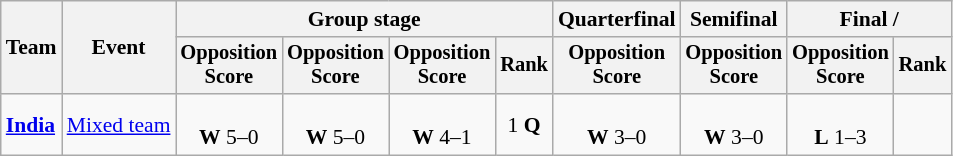<table class=wikitable style=font-size:90%;text-align:center>
<tr>
<th rowspan=2>Team</th>
<th rowspan=2>Event</th>
<th colspan=4>Group stage</th>
<th>Quarterfinal</th>
<th>Semifinal</th>
<th colspan=2>Final / </th>
</tr>
<tr style=font-size:95%>
<th>Opposition<br>Score</th>
<th>Opposition<br>Score</th>
<th>Opposition<br>Score</th>
<th>Rank</th>
<th>Opposition<br>Score</th>
<th>Opposition<br>Score</th>
<th>Opposition<br>Score</th>
<th>Rank</th>
</tr>
<tr>
<td align=left><strong><a href='#'>India</a></strong></td>
<td align=left><a href='#'>Mixed team</a></td>
<td><br><strong>W</strong> 5–0</td>
<td><br><strong>W</strong> 5–0</td>
<td><br><strong>W</strong> 4–1</td>
<td>1 <strong>Q</strong></td>
<td><br><strong>W</strong> 3–0</td>
<td><br><strong>W</strong> 3–0</td>
<td><br><strong>L</strong> 1–3</td>
<td></td>
</tr>
</table>
